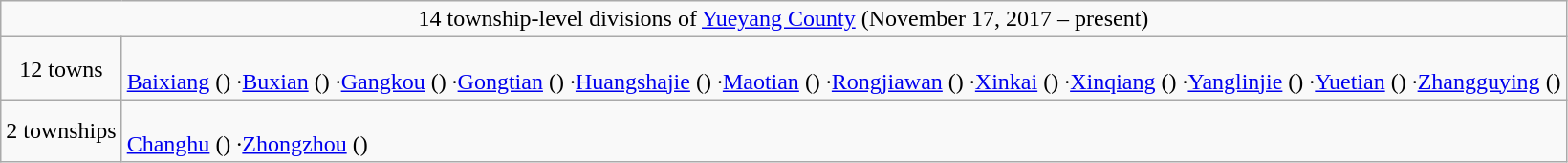<table class="wikitable">
<tr>
<td style="text-align:center;" colspan="2">14 township-level divisions of <a href='#'>Yueyang County</a> (November 17, 2017 – present)</td>
</tr>
<tr align=left>
<td align=center>12 towns</td>
<td><br><a href='#'>Baixiang</a> ()
·<a href='#'>Buxian</a> ()
·<a href='#'>Gangkou</a> ()
·<a href='#'>Gongtian</a> ()
·<a href='#'>Huangshajie</a> ()
·<a href='#'>Maotian</a> ()
·<a href='#'>Rongjiawan</a> ()
·<a href='#'>Xinkai</a> ()
·<a href='#'>Xinqiang</a> ()
·<a href='#'>Yanglinjie</a> ()
·<a href='#'>Yuetian</a> ()
·<a href='#'>Zhangguying</a> ()</td>
</tr>
<tr align=left>
<td align=center>2 townships</td>
<td><br><a href='#'>Changhu</a> ()
·<a href='#'>Zhongzhou</a> ()</td>
</tr>
</table>
